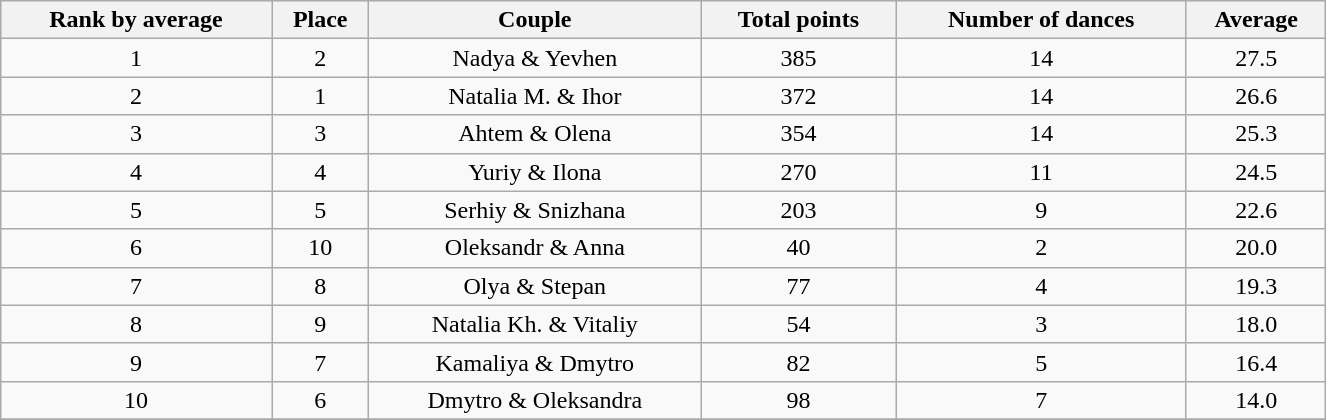<table class="wikitable sortable"  style="margin:auto; text-align:center; white-space:nowrap; width:70%;">
<tr>
<th>Rank by average</th>
<th>Place</th>
<th>Couple</th>
<th>Total points</th>
<th>Number of dances</th>
<th>Average </th>
</tr>
<tr>
<td>1</td>
<td>2</td>
<td>Nadya & Yevhen</td>
<td>385</td>
<td>14</td>
<td>27.5</td>
</tr>
<tr>
<td>2</td>
<td>1</td>
<td>Natalia M. & Ihor</td>
<td>372</td>
<td>14</td>
<td>26.6</td>
</tr>
<tr>
<td>3</td>
<td>3</td>
<td>Ahtem & Olena</td>
<td>354</td>
<td>14</td>
<td>25.3</td>
</tr>
<tr>
<td>4</td>
<td>4</td>
<td>Yuriy & Ilona</td>
<td>270</td>
<td>11</td>
<td>24.5</td>
</tr>
<tr>
<td>5</td>
<td>5</td>
<td>Serhiy & Snizhana</td>
<td>203</td>
<td>9</td>
<td>22.6</td>
</tr>
<tr>
<td>6</td>
<td>10</td>
<td>Oleksandr & Anna</td>
<td>40</td>
<td>2</td>
<td>20.0</td>
</tr>
<tr>
<td>7</td>
<td>8</td>
<td>Olya & Stepan</td>
<td>77</td>
<td>4</td>
<td>19.3</td>
</tr>
<tr>
<td>8</td>
<td>9</td>
<td>Natalia Kh. & Vitaliy</td>
<td>54</td>
<td>3</td>
<td>18.0</td>
</tr>
<tr>
<td>9</td>
<td>7</td>
<td>Kamaliya & Dmytro</td>
<td>82</td>
<td>5</td>
<td>16.4</td>
</tr>
<tr>
<td>10</td>
<td>6</td>
<td>Dmytro & Oleksandra</td>
<td>98</td>
<td>7</td>
<td>14.0</td>
</tr>
<tr>
</tr>
</table>
